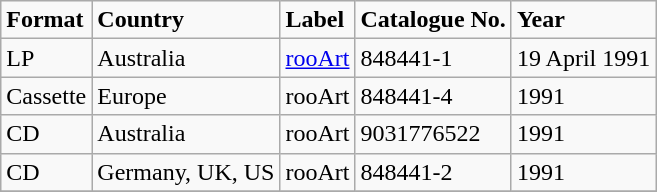<table class="wikitable">
<tr>
<td colspan="1"><strong>Format</strong></td>
<td colspan="1"><strong>Country</strong></td>
<td colspan="1"><strong>Label</strong></td>
<td colspan="1"><strong>Catalogue No.</strong></td>
<td colspan="1"><strong>Year</strong></td>
</tr>
<tr>
<td>LP</td>
<td>Australia</td>
<td><a href='#'>rooArt</a></td>
<td>848441-1</td>
<td>19 April 1991</td>
</tr>
<tr>
<td>Cassette</td>
<td>Europe</td>
<td>rooArt</td>
<td>848441-4</td>
<td>1991</td>
</tr>
<tr>
<td>CD</td>
<td>Australia</td>
<td>rooArt</td>
<td>9031776522</td>
<td>1991</td>
</tr>
<tr>
<td>CD</td>
<td>Germany, UK, US</td>
<td>rooArt</td>
<td>848441-2</td>
<td>1991</td>
</tr>
<tr>
</tr>
</table>
